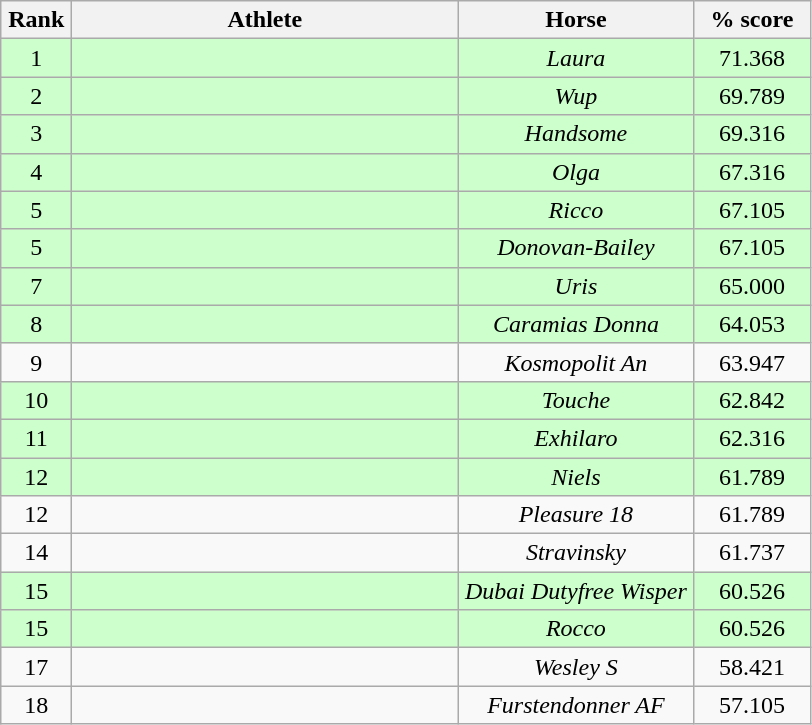<table class="wikitable" style="text-align:center">
<tr>
<th width=40>Rank</th>
<th width=250>Athlete</th>
<th width=150>Horse</th>
<th width=70>% score</th>
</tr>
<tr bgcolor="ccffcc">
<td>1</td>
<td align=left></td>
<td><em>Laura</em></td>
<td>71.368</td>
</tr>
<tr bgcolor="ccffcc">
<td>2</td>
<td align=left></td>
<td><em>Wup</em></td>
<td>69.789</td>
</tr>
<tr bgcolor="ccffcc">
<td>3</td>
<td align=left></td>
<td><em>Handsome</em></td>
<td>69.316</td>
</tr>
<tr bgcolor="ccffcc">
<td>4</td>
<td align=left></td>
<td><em>Olga</em></td>
<td>67.316</td>
</tr>
<tr bgcolor="ccffcc">
<td>5</td>
<td align=left></td>
<td><em>Ricco</em></td>
<td>67.105</td>
</tr>
<tr bgcolor="ccffcc">
<td>5</td>
<td align=left></td>
<td><em>Donovan-Bailey</em></td>
<td>67.105</td>
</tr>
<tr bgcolor="ccffcc">
<td>7</td>
<td align=left></td>
<td><em>Uris</em></td>
<td>65.000</td>
</tr>
<tr bgcolor="ccffcc">
<td>8</td>
<td align=left></td>
<td><em>Caramias Donna</em></td>
<td>64.053</td>
</tr>
<tr>
<td>9</td>
<td align=left></td>
<td><em>Kosmopolit An</em></td>
<td>63.947</td>
</tr>
<tr bgcolor="ccffcc">
<td>10</td>
<td align=left></td>
<td><em>Touche</em></td>
<td>62.842</td>
</tr>
<tr bgcolor="ccffcc">
<td>11</td>
<td align=left></td>
<td><em>Exhilaro</em></td>
<td>62.316</td>
</tr>
<tr bgcolor="ccffcc">
<td>12</td>
<td align=left></td>
<td><em>Niels</em></td>
<td>61.789</td>
</tr>
<tr>
<td>12</td>
<td align=left></td>
<td><em>Pleasure 18</em></td>
<td>61.789</td>
</tr>
<tr>
<td>14</td>
<td align=left></td>
<td><em>Stravinsky</em></td>
<td>61.737</td>
</tr>
<tr bgcolor="ccffcc">
<td>15</td>
<td align=left></td>
<td><em>Dubai Dutyfree Wisper</em></td>
<td>60.526</td>
</tr>
<tr bgcolor="ccffcc">
<td>15</td>
<td align=left></td>
<td><em>Rocco</em></td>
<td>60.526</td>
</tr>
<tr>
<td>17</td>
<td align=left></td>
<td><em>Wesley S</em></td>
<td>58.421</td>
</tr>
<tr>
<td>18</td>
<td align=left></td>
<td><em>Furstendonner AF </em></td>
<td>57.105</td>
</tr>
</table>
